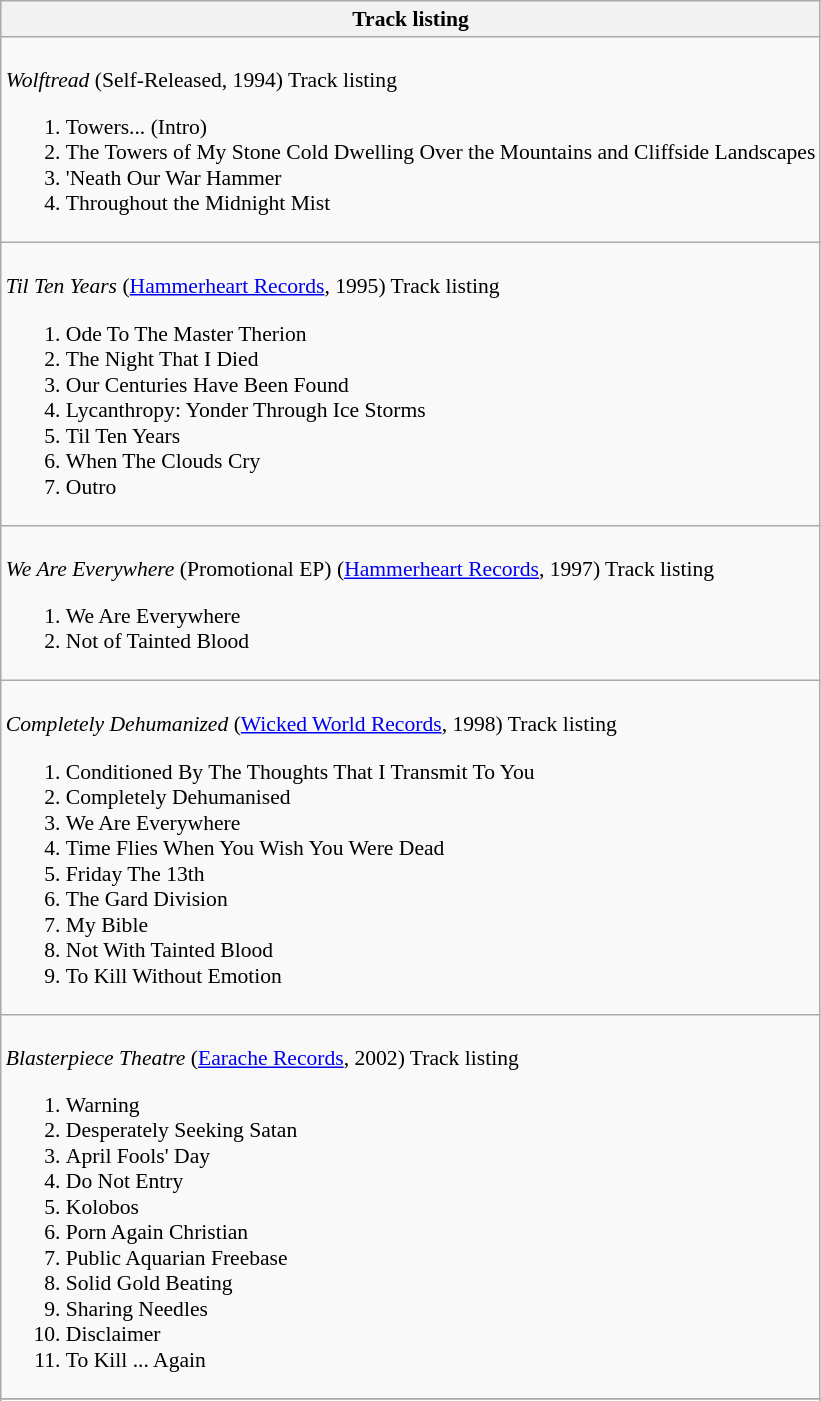<table class="wikitable" style="font-size: 90%;">
<tr>
<th>Track listing</th>
</tr>
<tr>
<td><br><em>Wolftread</em> (Self-Released, 1994) Track listing<ol><li>Towers... (Intro)</li><li>The Towers of My Stone Cold Dwelling Over the Mountains and Cliffside Landscapes</li><li>'Neath Our War Hammer</li><li>Throughout the Midnight Mist</li></ol></td>
</tr>
<tr>
<td><br><em>Til Ten Years</em> (<a href='#'>Hammerheart Records</a>, 1995) Track listing<ol><li>Ode To The Master Therion</li><li>The Night That I Died</li><li>Our Centuries Have Been Found</li><li>Lycanthropy: Yonder Through Ice Storms</li><li>Til Ten Years</li><li>When The Clouds Cry</li><li>Outro</li></ol></td>
</tr>
<tr>
<td><br><em>We Are Everywhere</em> (Promotional EP) (<a href='#'>Hammerheart Records</a>, 1997) Track listing<ol><li>We Are Everywhere</li><li>Not of Tainted Blood</li></ol></td>
</tr>
<tr>
<td><br><em>Completely Dehumanized</em> (<a href='#'>Wicked World Records</a>, 1998) Track listing<ol><li>Conditioned By The Thoughts That I Transmit To You</li><li>Completely Dehumanised</li><li>We Are Everywhere</li><li>Time Flies When You Wish You Were Dead</li><li>Friday The 13th</li><li>The Gard Division</li><li>My Bible</li><li>Not With Tainted Blood</li><li>To Kill Without Emotion</li></ol></td>
</tr>
<tr>
<td><br><em>Blasterpiece Theatre</em> (<a href='#'>Earache Records</a>, 2002) Track listing<ol><li>Warning</li><li>Desperately Seeking Satan</li><li>April Fools' Day</li><li>Do Not Entry</li><li>Kolobos</li><li>Porn Again Christian</li><li>Public Aquarian Freebase</li><li>Solid Gold Beating</li><li>Sharing Needles</li><li>Disclaimer</li><li>To Kill ... Again</li></ol></td>
</tr>
<tr>
</tr>
<tr>
</tr>
</table>
